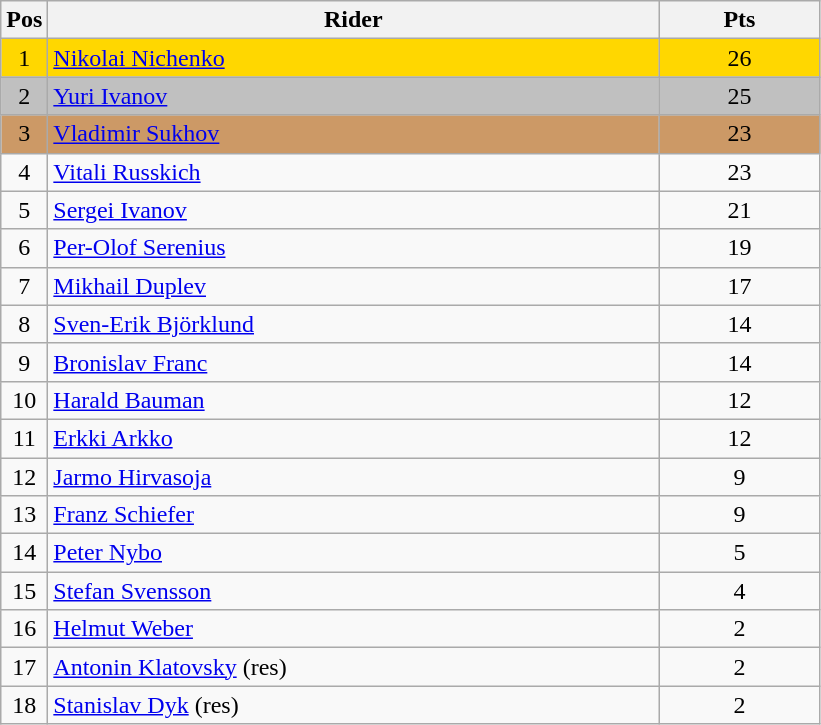<table class="wikitable" style="font-size: 100%">
<tr>
<th width=20>Pos</th>
<th width=400>Rider</th>
<th width=100>Pts</th>
</tr>
<tr align=center style="background-color: gold;">
<td>1</td>
<td align="left"> <a href='#'>Nikolai Nichenko</a></td>
<td>26</td>
</tr>
<tr align=center style="background-color: silver;">
<td>2</td>
<td align="left"> <a href='#'>Yuri Ivanov</a></td>
<td>25</td>
</tr>
<tr align=center style="background-color: #cc9966;">
<td>3</td>
<td align="left"> <a href='#'>Vladimir Sukhov</a></td>
<td>23</td>
</tr>
<tr align=center>
<td>4</td>
<td align="left"> <a href='#'>Vitali Russkich</a></td>
<td>23</td>
</tr>
<tr align=center>
<td>5</td>
<td align="left"> <a href='#'>Sergei Ivanov</a></td>
<td>21</td>
</tr>
<tr align=center>
<td>6</td>
<td align="left"> <a href='#'>Per-Olof Serenius</a></td>
<td>19</td>
</tr>
<tr align=center>
<td>7</td>
<td align="left"> <a href='#'>Mikhail Duplev</a></td>
<td>17</td>
</tr>
<tr align=center>
<td>8</td>
<td align="left"> <a href='#'>Sven-Erik Björklund</a></td>
<td>14</td>
</tr>
<tr align=center>
<td>9</td>
<td align="left"> <a href='#'>Bronislav Franc</a></td>
<td>14</td>
</tr>
<tr align=center>
<td>10</td>
<td align="left"> <a href='#'>Harald Bauman</a></td>
<td>12</td>
</tr>
<tr align=center>
<td>11</td>
<td align="left"> <a href='#'>Erkki Arkko</a></td>
<td>12</td>
</tr>
<tr align=center>
<td>12</td>
<td align="left"> <a href='#'>Jarmo Hirvasoja</a></td>
<td>9</td>
</tr>
<tr align=center>
<td>13</td>
<td align="left"> <a href='#'>Franz Schiefer</a></td>
<td>9</td>
</tr>
<tr align=center>
<td>14</td>
<td align="left"> <a href='#'>Peter Nybo</a></td>
<td>5</td>
</tr>
<tr align=center>
<td>15</td>
<td align="left"> <a href='#'>Stefan Svensson</a></td>
<td>4</td>
</tr>
<tr align=center>
<td>16</td>
<td align="left"> <a href='#'>Helmut Weber</a></td>
<td>2</td>
</tr>
<tr align=center>
<td>17</td>
<td align="left"> <a href='#'>Antonin Klatovsky</a> (res)</td>
<td>2</td>
</tr>
<tr align=center>
<td>18</td>
<td align="left"> <a href='#'>Stanislav Dyk</a> (res)</td>
<td>2</td>
</tr>
</table>
